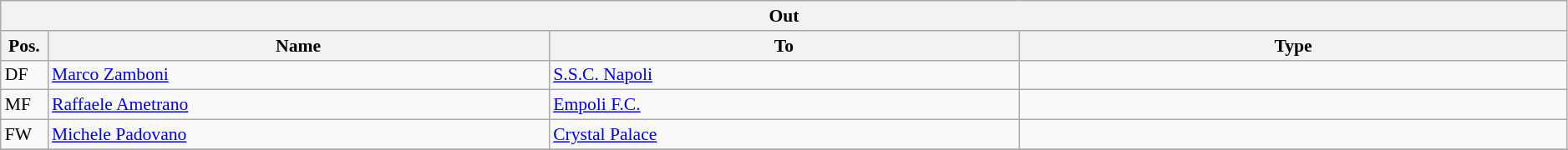<table class="wikitable" style="font-size:90%;width:99%;">
<tr>
<th colspan="4">Out</th>
</tr>
<tr>
<th width=3%>Pos.</th>
<th width=32%>Name</th>
<th width=30%>To</th>
<th width=35%>Type</th>
</tr>
<tr>
<td>DF</td>
<td><a href='#'>Marco Zamboni</a></td>
<td><a href='#'>S.S.C. Napoli</a></td>
<td></td>
</tr>
<tr>
<td>MF</td>
<td><a href='#'>Raffaele Ametrano</a></td>
<td><a href='#'>Empoli F.C.</a></td>
<td></td>
</tr>
<tr>
<td>FW</td>
<td><a href='#'>Michele Padovano</a></td>
<td><a href='#'>Crystal Palace</a></td>
<td></td>
</tr>
<tr>
</tr>
</table>
